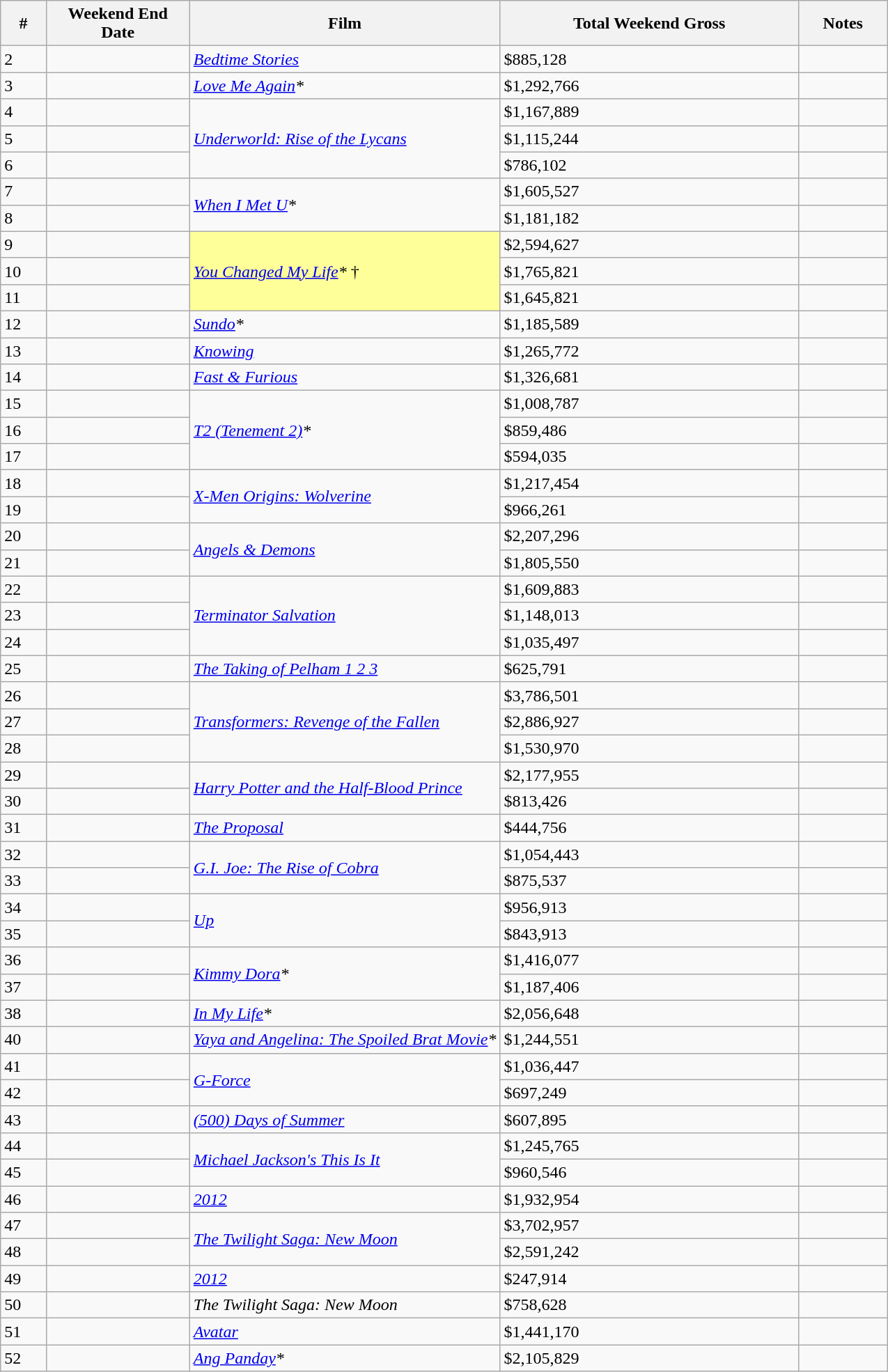<table class="wikitable sortable">
<tr>
<th abbr="Week">#</th>
<th abbr="Date" style="width:130px">Weekend End Date</th>
<th width="35%">Film</th>
<th abbr="Gross">Total Weekend Gross</th>
<th>Notes</th>
</tr>
<tr>
<td>2</td>
<td></td>
<td><em><a href='#'>Bedtime Stories</a></em></td>
<td>$885,128</td>
<td></td>
</tr>
<tr>
<td>3</td>
<td></td>
<td><em><a href='#'>Love Me Again</a>*</em></td>
<td>$1,292,766</td>
<td></td>
</tr>
<tr>
<td>4</td>
<td></td>
<td rowspan="3"><em><a href='#'>Underworld: Rise of the Lycans</a></em></td>
<td>$1,167,889</td>
<td></td>
</tr>
<tr>
<td>5</td>
<td></td>
<td>$1,115,244</td>
<td></td>
</tr>
<tr>
<td>6</td>
<td></td>
<td>$786,102</td>
<td></td>
</tr>
<tr>
<td>7</td>
<td></td>
<td rowspan="2"><em><a href='#'>When I Met U</a>*</em></td>
<td>$1,605,527</td>
<td></td>
</tr>
<tr>
<td>8</td>
<td></td>
<td>$1,181,182</td>
<td></td>
</tr>
<tr>
<td>9</td>
<td></td>
<td rowspan="3" style="background-color:#FFFF99"><em><a href='#'>You Changed My Life</a>*</em> †</td>
<td>$2,594,627</td>
<td></td>
</tr>
<tr>
<td>10</td>
<td></td>
<td>$1,765,821</td>
<td></td>
</tr>
<tr>
<td>11</td>
<td></td>
<td>$1,645,821</td>
<td></td>
</tr>
<tr>
<td>12</td>
<td></td>
<td><em><a href='#'>Sundo</a>*</em></td>
<td>$1,185,589</td>
<td></td>
</tr>
<tr>
<td>13</td>
<td></td>
<td><em><a href='#'>Knowing</a></em></td>
<td>$1,265,772</td>
<td></td>
</tr>
<tr>
<td>14</td>
<td></td>
<td><em><a href='#'>Fast & Furious</a></em></td>
<td>$1,326,681</td>
<td></td>
</tr>
<tr>
<td>15</td>
<td></td>
<td rowspan="3"><em><a href='#'>T2 (Tenement 2)</a>*</em></td>
<td>$1,008,787</td>
<td></td>
</tr>
<tr>
<td>16</td>
<td></td>
<td>$859,486</td>
<td></td>
</tr>
<tr>
<td>17</td>
<td></td>
<td>$594,035</td>
<td></td>
</tr>
<tr>
<td>18</td>
<td></td>
<td rowspan="2"><em><a href='#'>X-Men Origins: Wolverine</a></em></td>
<td>$1,217,454</td>
<td></td>
</tr>
<tr>
<td>19</td>
<td></td>
<td>$966,261</td>
<td></td>
</tr>
<tr>
<td>20</td>
<td></td>
<td rowspan="2"><em><a href='#'>Angels & Demons</a></em></td>
<td>$2,207,296</td>
<td></td>
</tr>
<tr>
<td>21</td>
<td></td>
<td>$1,805,550</td>
<td></td>
</tr>
<tr>
<td>22</td>
<td></td>
<td rowspan="3"><em><a href='#'>Terminator Salvation</a></em></td>
<td>$1,609,883</td>
<td></td>
</tr>
<tr>
<td>23</td>
<td></td>
<td>$1,148,013</td>
<td></td>
</tr>
<tr>
<td>24</td>
<td></td>
<td>$1,035,497</td>
<td></td>
</tr>
<tr>
<td>25</td>
<td></td>
<td><em><a href='#'>The Taking of Pelham 1 2 3</a></em></td>
<td>$625,791</td>
<td></td>
</tr>
<tr>
<td>26</td>
<td></td>
<td rowspan="3"><em><a href='#'>Transformers: Revenge of the Fallen</a></em></td>
<td>$3,786,501</td>
<td></td>
</tr>
<tr>
<td>27</td>
<td></td>
<td>$2,886,927</td>
<td></td>
</tr>
<tr>
<td>28</td>
<td></td>
<td>$1,530,970</td>
<td></td>
</tr>
<tr>
<td>29</td>
<td></td>
<td rowspan="2"><em><a href='#'>Harry Potter and the Half-Blood Prince</a></em></td>
<td>$2,177,955</td>
<td></td>
</tr>
<tr>
<td>30</td>
<td></td>
<td>$813,426</td>
<td></td>
</tr>
<tr>
<td>31</td>
<td></td>
<td><em><a href='#'>The Proposal</a></em></td>
<td>$444,756</td>
<td></td>
</tr>
<tr>
<td>32</td>
<td></td>
<td rowspan="2"><em><a href='#'>G.I. Joe: The Rise of Cobra</a></em></td>
<td>$1,054,443</td>
<td></td>
</tr>
<tr>
<td>33</td>
<td></td>
<td>$875,537</td>
<td></td>
</tr>
<tr>
<td>34</td>
<td></td>
<td rowspan="2"><em><a href='#'>Up</a></em></td>
<td>$956,913</td>
<td></td>
</tr>
<tr>
<td>35</td>
<td></td>
<td>$843,913</td>
<td></td>
</tr>
<tr>
<td>36</td>
<td></td>
<td rowspan="2"><em><a href='#'>Kimmy Dora</a>*</em></td>
<td>$1,416,077</td>
<td></td>
</tr>
<tr>
<td>37</td>
<td></td>
<td>$1,187,406</td>
<td></td>
</tr>
<tr>
<td>38</td>
<td></td>
<td><em><a href='#'>In My Life</a>*</em></td>
<td>$2,056,648</td>
<td></td>
</tr>
<tr>
<td>40</td>
<td></td>
<td><em><a href='#'>Yaya and Angelina: The Spoiled Brat Movie</a>*</em></td>
<td>$1,244,551</td>
<td></td>
</tr>
<tr>
<td>41</td>
<td></td>
<td rowspan="2"><em><a href='#'>G-Force</a></em></td>
<td>$1,036,447</td>
<td></td>
</tr>
<tr>
<td>42</td>
<td></td>
<td>$697,249</td>
<td></td>
</tr>
<tr>
<td>43</td>
<td></td>
<td><em><a href='#'>(500) Days of Summer</a></em></td>
<td>$607,895</td>
<td></td>
</tr>
<tr>
<td>44</td>
<td></td>
<td rowspan="2"><em><a href='#'>Michael Jackson's This Is It</a></em></td>
<td>$1,245,765</td>
<td></td>
</tr>
<tr>
<td>45</td>
<td></td>
<td>$960,546</td>
<td></td>
</tr>
<tr>
<td>46</td>
<td></td>
<td><em><a href='#'>2012</a></em></td>
<td>$1,932,954</td>
<td></td>
</tr>
<tr>
<td>47</td>
<td></td>
<td rowspan="2"><em><a href='#'>The Twilight Saga: New Moon</a></em></td>
<td>$3,702,957</td>
<td></td>
</tr>
<tr>
<td>48</td>
<td></td>
<td>$2,591,242</td>
<td></td>
</tr>
<tr>
<td>49</td>
<td></td>
<td><em><a href='#'>2012</a></em></td>
<td>$247,914</td>
<td></td>
</tr>
<tr>
<td>50</td>
<td></td>
<td><em>The Twilight Saga: New Moon</em></td>
<td>$758,628</td>
<td></td>
</tr>
<tr>
<td>51</td>
<td></td>
<td><em><a href='#'>Avatar</a></em></td>
<td>$1,441,170</td>
<td></td>
</tr>
<tr>
<td>52</td>
<td></td>
<td><em><a href='#'>Ang Panday</a>*</em></td>
<td>$2,105,829</td>
<td></td>
</tr>
</table>
